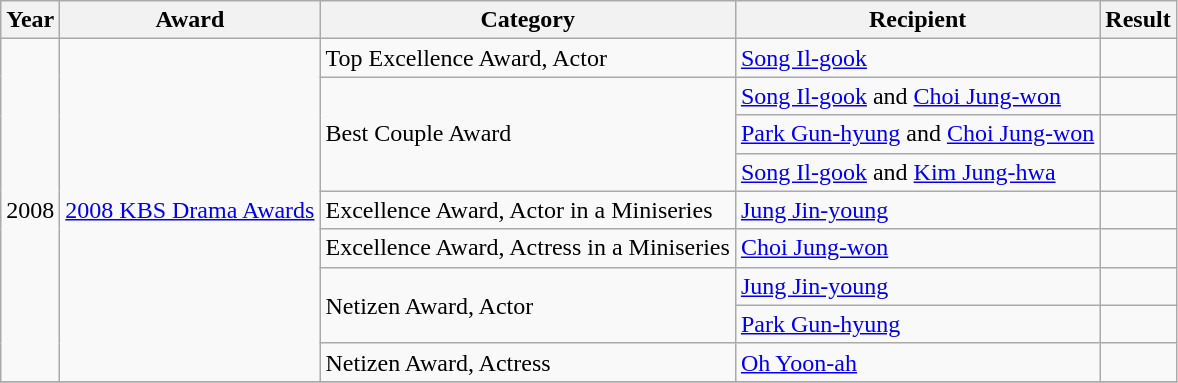<table class="wikitable">
<tr>
<th>Year</th>
<th>Award</th>
<th>Category</th>
<th>Recipient</th>
<th>Result</th>
</tr>
<tr>
<td rowspan=9>2008</td>
<td rowspan=9><a href='#'>2008 KBS Drama Awards</a> </td>
<td>Top Excellence Award, Actor</td>
<td><a href='#'>Song Il-gook</a></td>
<td></td>
</tr>
<tr>
<td rowspan="3">Best Couple Award</td>
<td><a href='#'>Song Il-gook</a> and <a href='#'>Choi Jung-won</a></td>
<td></td>
</tr>
<tr>
<td><a href='#'>Park Gun-hyung</a> and <a href='#'>Choi Jung-won</a></td>
<td></td>
</tr>
<tr>
<td><a href='#'>Song Il-gook</a> and <a href='#'>Kim Jung-hwa</a></td>
<td></td>
</tr>
<tr>
<td>Excellence Award, Actor in a Miniseries</td>
<td><a href='#'>Jung Jin-young</a></td>
<td></td>
</tr>
<tr>
<td>Excellence Award, Actress in a Miniseries</td>
<td><a href='#'>Choi Jung-won</a></td>
<td></td>
</tr>
<tr>
<td rowspan="2">Netizen Award, Actor</td>
<td><a href='#'>Jung Jin-young</a></td>
<td></td>
</tr>
<tr>
<td><a href='#'>Park Gun-hyung</a></td>
<td></td>
</tr>
<tr>
<td>Netizen Award, Actress</td>
<td><a href='#'>Oh Yoon-ah</a></td>
<td></td>
</tr>
<tr>
</tr>
</table>
